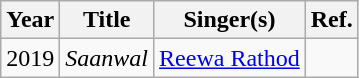<table class="wikitable sortable">
<tr>
<th scope="col">Year</th>
<th scope="col">Title</th>
<th scope="col">Singer(s)</th>
<th scope="col">Ref.</th>
</tr>
<tr>
<td>2019</td>
<td><em>Saanwal</em></td>
<td><a href='#'>Reewa Rathod</a></td>
<td></td>
</tr>
</table>
